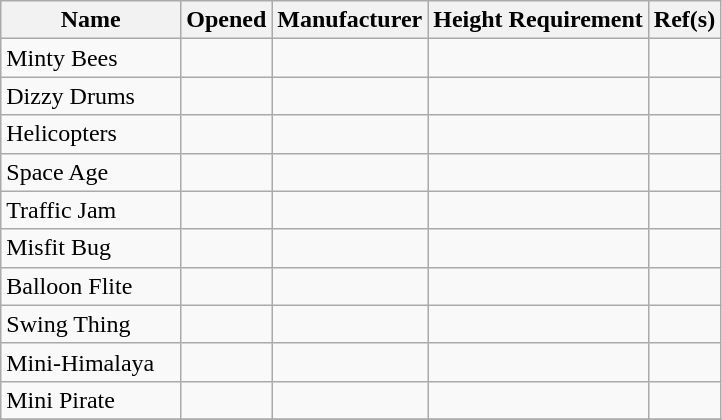<table class="wikitable sortable">
<tr>
<th style="width:25%;">Name</th>
<th>Opened</th>
<th>Manufacturer</th>
<th>Height Requirement</th>
<th>Ref(s)</th>
</tr>
<tr>
<td>Minty Bees</td>
<td></td>
<td></td>
<td></td>
<td></td>
</tr>
<tr>
<td>Dizzy Drums</td>
<td></td>
<td></td>
<td></td>
<td></td>
</tr>
<tr>
<td>Helicopters</td>
<td></td>
<td></td>
<td></td>
<td></td>
</tr>
<tr>
<td>Space Age</td>
<td></td>
<td></td>
<td></td>
<td></td>
</tr>
<tr>
<td>Traffic Jam</td>
<td></td>
<td></td>
<td></td>
<td></td>
</tr>
<tr>
<td>Misfit Bug</td>
<td></td>
<td></td>
<td></td>
<td></td>
</tr>
<tr>
<td>Balloon Flite</td>
<td></td>
<td></td>
<td></td>
<td></td>
</tr>
<tr>
<td>Swing Thing</td>
<td></td>
<td></td>
<td></td>
<td></td>
</tr>
<tr>
<td>Mini-Himalaya</td>
<td></td>
<td></td>
<td></td>
<td><br></td>
</tr>
<tr>
<td>Mini Pirate</td>
<td></td>
<td></td>
<td></td>
<td></td>
</tr>
<tr>
</tr>
</table>
